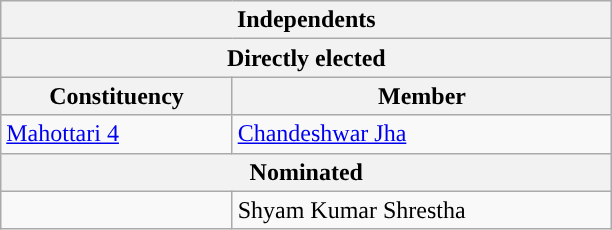<table class="wikitable mw-collapsible mw-collapsed" role="presentation">
<tr>
<th colspan="2" style="width: 300pt; background:">Independents</th>
</tr>
<tr>
<th colspan="2">Directly elected</th>
</tr>
<tr>
<th>Constituency</th>
<th>Member</th>
</tr>
<tr>
<td><a href='#'>Mahottari 4</a></td>
<td><a href='#'>Chandeshwar Jha</a></td>
</tr>
<tr>
<th colspan="2">Nominated</th>
</tr>
<tr>
<td></td>
<td>Shyam Kumar Shrestha</td>
</tr>
</table>
